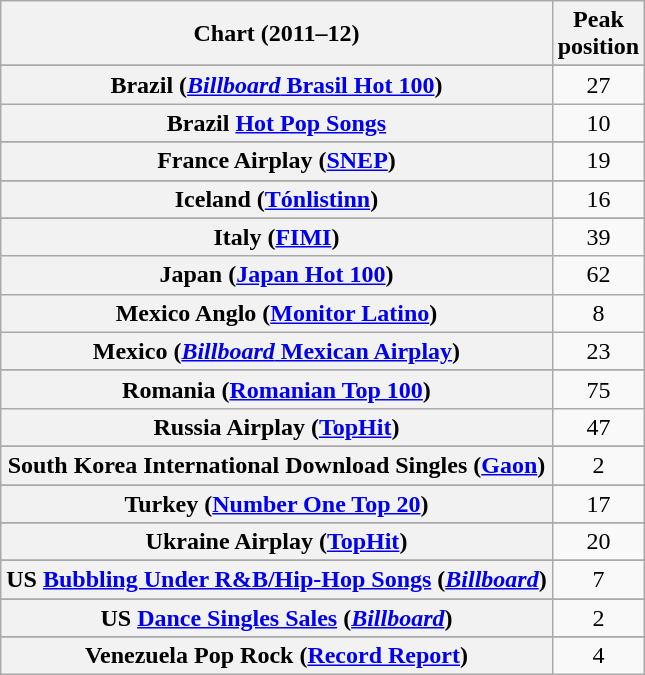<table class="wikitable sortable plainrowheaders" style="text-align:center">
<tr>
<th scope="col">Chart (2011–12)</th>
<th scope="col">Peak<br>position</th>
</tr>
<tr>
</tr>
<tr>
</tr>
<tr>
</tr>
<tr>
</tr>
<tr>
<th scope="row">Brazil (<a href='#'><em>Billboard</em> Brasil Hot 100</a>)</th>
<td>27</td>
</tr>
<tr>
<th scope="row">Brazil <a href='#'>Hot Pop Songs</a></th>
<td>10</td>
</tr>
<tr>
</tr>
<tr>
</tr>
<tr>
</tr>
<tr>
</tr>
<tr>
<th scope="row">France Airplay (<a href='#'>SNEP</a>)</th>
<td style="text-align:center;">19</td>
</tr>
<tr>
</tr>
<tr>
</tr>
<tr>
<th scope="row">Iceland (<a href='#'>Tónlistinn</a>)</th>
<td style="text-align:center;">16</td>
</tr>
<tr>
</tr>
<tr>
<th scope="row">Italy (<a href='#'>FIMI</a>)</th>
<td>39</td>
</tr>
<tr>
<th scope="row">Japan (<a href='#'>Japan Hot 100</a>)</th>
<td>62</td>
</tr>
<tr>
<th scope="row">Mexico Anglo (<a href='#'>Monitor Latino</a>)</th>
<td style="text-align:center;">8</td>
</tr>
<tr>
<th scope="row">Mexico (<a href='#'><em>Billboard</em> Mexican Airplay</a>)</th>
<td>23</td>
</tr>
<tr>
</tr>
<tr>
</tr>
<tr>
</tr>
<tr>
<th scope="row">Romania (<a href='#'>Romanian Top 100</a>)</th>
<td>75</td>
</tr>
<tr>
<th scope="row">Russia Airplay (<a href='#'>TopHit</a>)</th>
<td>47</td>
</tr>
<tr>
</tr>
<tr>
</tr>
<tr>
<th scope="row">South Korea International Download Singles (<a href='#'>Gaon</a>)</th>
<td>2</td>
</tr>
<tr>
</tr>
<tr>
</tr>
<tr>
<th scope="row">Turkey (<a href='#'>Number One Top 20</a>)</th>
<td align="center">17</td>
</tr>
<tr>
</tr>
<tr>
<th scope="row">Ukraine Airplay (<a href='#'>TopHit</a>)</th>
<td>20</td>
</tr>
<tr>
</tr>
<tr>
</tr>
<tr>
</tr>
<tr>
<th scope="row">US <a href='#'>Bubbling Under R&B/Hip-Hop Songs</a> (<em><a href='#'>Billboard</a></em>)</th>
<td>7</td>
</tr>
<tr>
</tr>
<tr>
</tr>
<tr>
<th scope="row">US <a href='#'>Dance Singles Sales</a> (<em><a href='#'>Billboard</a></em>)</th>
<td>2</td>
</tr>
<tr>
</tr>
<tr>
</tr>
<tr>
</tr>
<tr>
<th scope="row">Venezuela Pop Rock (<a href='#'>Record Report</a>)</th>
<td>4</td>
</tr>
</table>
